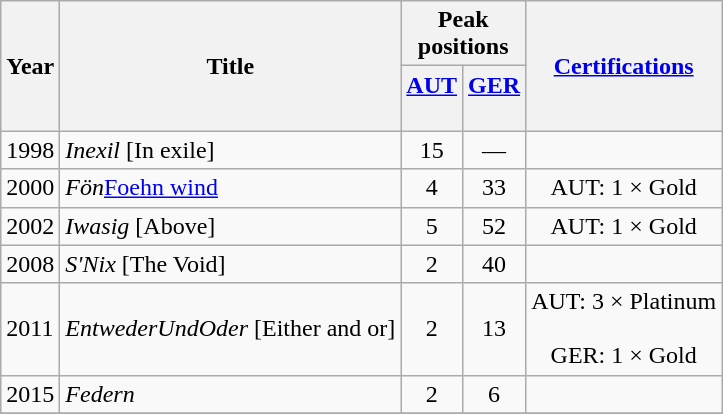<table class="wikitable">
<tr>
<th rowspan="2">Year</th>
<th rowspan="2">Title</th>
<th colspan="2">Peak positions</th>
<th rowspan="2"><a href='#'>Certifications</a></th>
</tr>
<tr>
<th width="30"><a href='#'>AUT</a><br><br></th>
<th width="30"><a href='#'>GER</a><br><br></th>
</tr>
<tr>
<td>1998</td>
<td><em>Inexil</em> [In exile]</td>
<td align="center" >15</td>
<td align="center" >—</td>
<td></td>
</tr>
<tr>
<td>2000</td>
<td><em>Fön</em><a href='#'>Foehn wind</a></td>
<td align="center" >4</td>
<td align="center" >33</td>
<td align="center">AUT: 1 × Gold</td>
</tr>
<tr>
<td>2002</td>
<td><em>Iwasig</em> [Above]</td>
<td align="center" >5</td>
<td align="center" >52</td>
<td align="center">AUT: 1 × Gold</td>
</tr>
<tr>
<td>2008</td>
<td><em>S'Nix</em> [The Void]</td>
<td align="center" >2</td>
<td align="center" >40</td>
<td></td>
</tr>
<tr>
<td>2011</td>
<td><em>EntwederUndOder</em> [Either and or]</td>
<td align="center" >2</td>
<td align="center" >13</td>
<td align="center">AUT: 3 × Platinum<br><br>GER: 1 × Gold</td>
</tr>
<tr>
<td>2015</td>
<td><em>Federn</em></td>
<td align="center" >2</td>
<td align="center" >6</td>
<td align="center"></td>
</tr>
<tr>
</tr>
</table>
